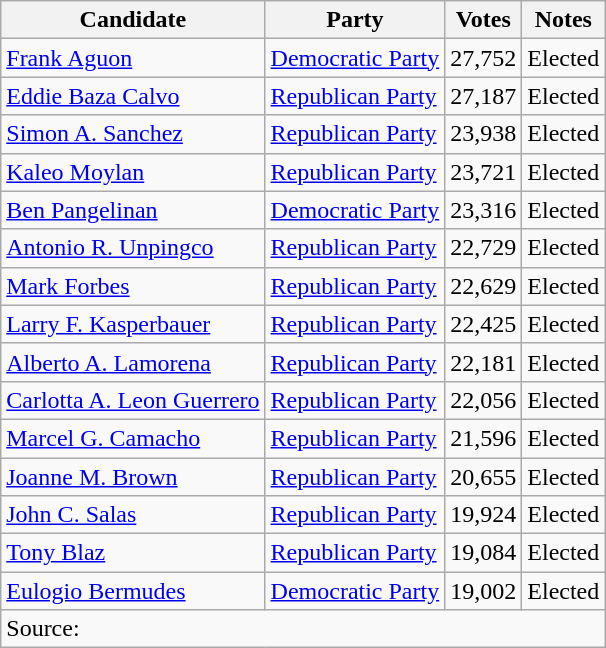<table class=wikitable style=text-align:left>
<tr>
<th>Candidate</th>
<th>Party</th>
<th>Votes</th>
<th>Notes</th>
</tr>
<tr>
<td><a href='#'>Frank Aguon</a></td>
<td><a href='#'>Democratic Party</a></td>
<td align=right>27,752</td>
<td>Elected</td>
</tr>
<tr>
<td><a href='#'>Eddie Baza Calvo</a></td>
<td><a href='#'>Republican Party</a></td>
<td align=right>27,187</td>
<td>Elected</td>
</tr>
<tr>
<td><a href='#'>Simon A. Sanchez</a></td>
<td><a href='#'>Republican Party</a></td>
<td align=right>23,938</td>
<td>Elected</td>
</tr>
<tr>
<td><a href='#'>Kaleo Moylan</a></td>
<td><a href='#'>Republican Party</a></td>
<td align=right>23,721</td>
<td>Elected</td>
</tr>
<tr>
<td><a href='#'>Ben Pangelinan</a></td>
<td><a href='#'>Democratic Party</a></td>
<td align=right>23,316</td>
<td>Elected</td>
</tr>
<tr>
<td><a href='#'>Antonio R. Unpingco</a></td>
<td><a href='#'>Republican Party</a></td>
<td align=right>22,729</td>
<td>Elected</td>
</tr>
<tr>
<td><a href='#'>Mark Forbes</a></td>
<td><a href='#'>Republican Party</a></td>
<td align=right>22,629</td>
<td>Elected</td>
</tr>
<tr>
<td><a href='#'>Larry F. Kasperbauer</a></td>
<td><a href='#'>Republican Party</a></td>
<td align=right>22,425</td>
<td>Elected</td>
</tr>
<tr>
<td><a href='#'>Alberto A. Lamorena</a></td>
<td><a href='#'>Republican Party</a></td>
<td align=right>22,181</td>
<td>Elected</td>
</tr>
<tr>
<td><a href='#'>Carlotta A. Leon Guerrero</a></td>
<td><a href='#'>Republican Party</a></td>
<td align=right>22,056</td>
<td>Elected</td>
</tr>
<tr>
<td><a href='#'>Marcel G. Camacho</a></td>
<td><a href='#'>Republican Party</a></td>
<td align=right>21,596</td>
<td>Elected</td>
</tr>
<tr>
<td><a href='#'>Joanne M. Brown</a></td>
<td><a href='#'>Republican Party</a></td>
<td align=right>20,655</td>
<td>Elected</td>
</tr>
<tr>
<td><a href='#'>John C. Salas</a></td>
<td><a href='#'>Republican Party</a></td>
<td align=right>19,924</td>
<td>Elected</td>
</tr>
<tr>
<td><a href='#'>Tony Blaz</a></td>
<td><a href='#'>Republican Party</a></td>
<td align=right>19,084</td>
<td>Elected</td>
</tr>
<tr>
<td><a href='#'>Eulogio Bermudes</a></td>
<td><a href='#'>Democratic Party</a></td>
<td align=right>19,002</td>
<td>Elected</td>
</tr>
<tr>
<td align=left colspan=4>Source: </td>
</tr>
</table>
